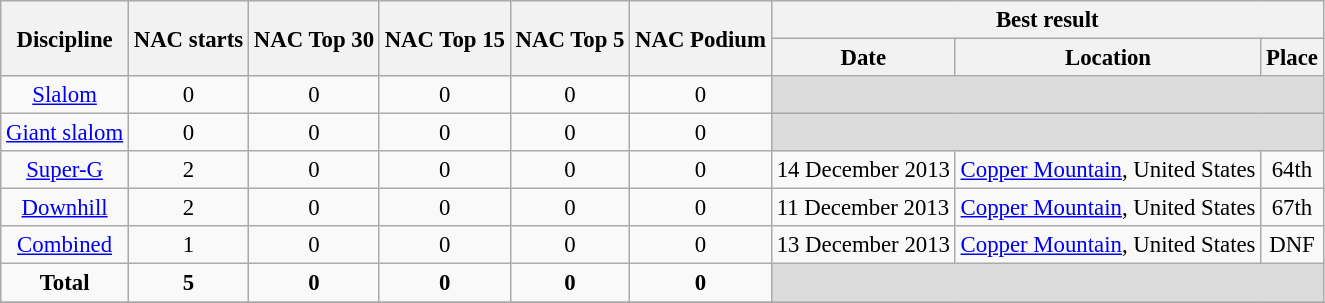<table class="wikitable" style="text-align:center; font-size:95%;">
<tr>
<th rowspan=2>Discipline</th>
<th rowspan=2>NAC starts</th>
<th rowspan=2>NAC Top 30</th>
<th rowspan=2>NAC Top 15</th>
<th rowspan=2>NAC Top 5</th>
<th rowspan=2>NAC Podium</th>
<th colspan=3>Best result</th>
</tr>
<tr>
<th>Date</th>
<th>Location</th>
<th>Place</th>
</tr>
<tr>
<td align=center><a href='#'>Slalom</a></td>
<td align=center>0</td>
<td align=center>0</td>
<td align=center>0</td>
<td align=center>0</td>
<td align=center>0</td>
<td colspan=3 bgcolor=#DCDCDC></td>
</tr>
<tr>
<td align=center><a href='#'>Giant slalom</a></td>
<td align=center>0</td>
<td align=center>0</td>
<td align=center>0</td>
<td align=center>0</td>
<td align=center>0</td>
<td colspan=3 bgcolor=#DCDCDC></td>
</tr>
<tr>
<td align=center><a href='#'>Super-G</a></td>
<td align=center>2</td>
<td align=center>0</td>
<td align=center>0</td>
<td align=center>0</td>
<td align=center>0</td>
<td align=left>14 December 2013</td>
<td align=left> <a href='#'>Copper Mountain</a>, United States</td>
<td>64th</td>
</tr>
<tr>
<td align=center><a href='#'>Downhill</a></td>
<td align=center>2</td>
<td align=center>0</td>
<td align=center>0</td>
<td align=center>0</td>
<td align=center>0</td>
<td align=left>11 December 2013</td>
<td align=left> <a href='#'>Copper Mountain</a>, United States</td>
<td>67th</td>
</tr>
<tr>
<td align=center><a href='#'>Combined</a></td>
<td align=center>1</td>
<td align=center>0</td>
<td align=center>0</td>
<td align=center>0</td>
<td align=center>0</td>
<td align=left>13 December 2013</td>
<td align=left> <a href='#'>Copper Mountain</a>, United States</td>
<td>DNF</td>
</tr>
<tr>
<td align=center><strong>Total</strong></td>
<td align=center><strong>5</strong></td>
<td align=center><strong>0</strong></td>
<td align=center><strong>0</strong></td>
<td align=center><strong>0</strong></td>
<td align=center><strong>0</strong></td>
<td colspan=3 bgcolor=#DCDCDC></td>
</tr>
<tr>
</tr>
</table>
